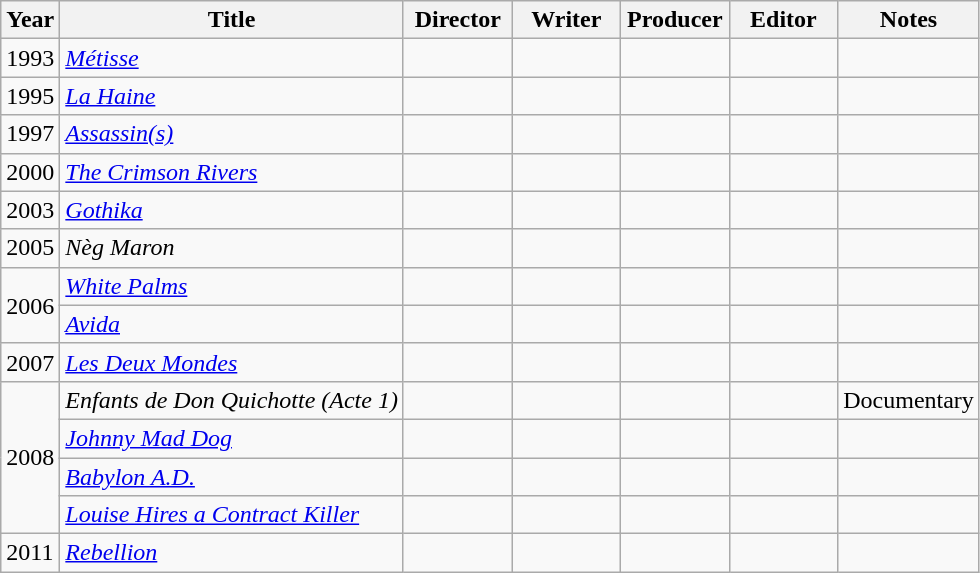<table class="wikitable">
<tr>
<th>Year</th>
<th>Title</th>
<th width=65>Director</th>
<th width=65>Writer</th>
<th width=65>Producer</th>
<th width=65>Editor</th>
<th>Notes</th>
</tr>
<tr>
<td>1993</td>
<td><em><a href='#'>Métisse</a></em></td>
<td></td>
<td></td>
<td></td>
<td></td>
<td></td>
</tr>
<tr>
<td>1995</td>
<td><em><a href='#'>La Haine</a></em></td>
<td></td>
<td></td>
<td></td>
<td></td>
<td></td>
</tr>
<tr>
<td>1997</td>
<td><em><a href='#'>Assassin(s)</a></em></td>
<td></td>
<td></td>
<td></td>
<td></td>
<td></td>
</tr>
<tr>
<td>2000</td>
<td><em><a href='#'>The Crimson Rivers</a></em></td>
<td></td>
<td></td>
<td></td>
<td></td>
<td></td>
</tr>
<tr>
<td>2003</td>
<td><em><a href='#'>Gothika</a></em></td>
<td></td>
<td></td>
<td></td>
<td></td>
<td></td>
</tr>
<tr>
<td>2005</td>
<td><em>Nèg Maron</em></td>
<td></td>
<td></td>
<td></td>
<td></td>
<td></td>
</tr>
<tr>
<td rowspan="2">2006</td>
<td><em><a href='#'>White Palms</a></em></td>
<td></td>
<td></td>
<td></td>
<td></td>
<td></td>
</tr>
<tr>
<td><em><a href='#'>Avida</a></em></td>
<td></td>
<td></td>
<td></td>
<td></td>
<td></td>
</tr>
<tr>
<td>2007</td>
<td><em><a href='#'>Les Deux Mondes</a></em></td>
<td></td>
<td></td>
<td></td>
<td></td>
<td></td>
</tr>
<tr>
<td rowspan="4">2008</td>
<td><em>Enfants de Don Quichotte (Acte 1)</em></td>
<td></td>
<td></td>
<td></td>
<td></td>
<td>Documentary</td>
</tr>
<tr>
<td><em><a href='#'>Johnny Mad Dog</a></em></td>
<td></td>
<td></td>
<td></td>
<td></td>
<td></td>
</tr>
<tr>
<td><em><a href='#'>Babylon A.D.</a></em></td>
<td></td>
<td></td>
<td></td>
<td></td>
<td></td>
</tr>
<tr>
<td><em><a href='#'>Louise Hires a Contract Killer</a></em></td>
<td></td>
<td></td>
<td></td>
<td></td>
<td></td>
</tr>
<tr>
<td>2011</td>
<td><em><a href='#'>Rebellion</a></em></td>
<td></td>
<td></td>
<td></td>
<td></td>
<td></td>
</tr>
</table>
